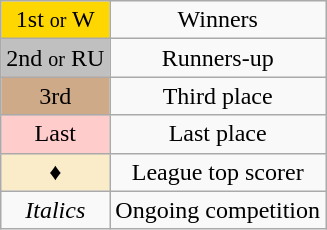<table class="wikitable" style="text-align:center">
<tr>
<td style=background:#ffd700>1st <small>or</small> W</td>
<td>Winners</td>
</tr>
<tr>
<td style=background:#c0c0c0>2nd <small>or</small> RU</td>
<td>Runners-up</td>
</tr>
<tr>
<td style=background:#cfaa88>3rd</td>
<td>Third place</td>
</tr>
<tr>
<td style=background:#ffcccc>Last </td>
<td>Last place</td>
</tr>
<tr>
<td style=background:#faecc8;">♦</td>
<td>League top scorer</td>
</tr>
<tr>
<td><em>Italics</em></td>
<td>Ongoing competition</td>
</tr>
</table>
